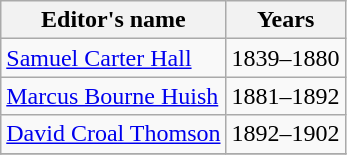<table class="wikitable">
<tr>
<th>Editor's name</th>
<th>Years</th>
</tr>
<tr>
<td><a href='#'>Samuel Carter Hall</a></td>
<td>1839–1880</td>
</tr>
<tr>
<td><a href='#'>Marcus Bourne Huish</a></td>
<td>1881–1892</td>
</tr>
<tr>
<td><a href='#'>David Croal Thomson</a></td>
<td>1892–1902</td>
</tr>
<tr>
</tr>
</table>
